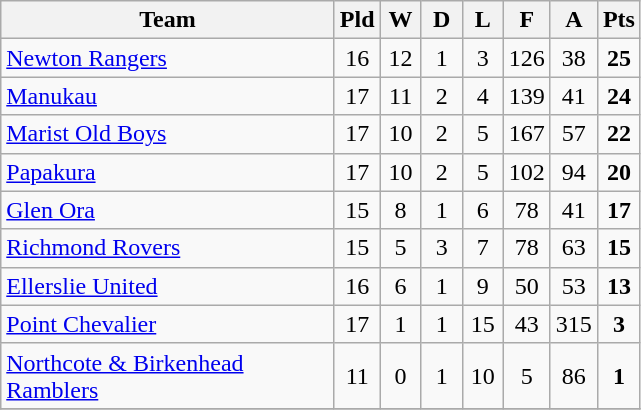<table class="wikitable" style="text-align:center;">
<tr>
<th width=215>Team</th>
<th width=20 abbr="Played">Pld</th>
<th width=20 abbr="Won">W</th>
<th width=20 abbr="Drawn">D</th>
<th width=20 abbr="Lost">L</th>
<th width=20 abbr="For">F</th>
<th width=20 abbr="Against">A</th>
<th width=20 abbr="Points">Pts</th>
</tr>
<tr>
<td style="text-align:left;"><a href='#'>Newton Rangers</a></td>
<td>16</td>
<td>12</td>
<td>1</td>
<td>3</td>
<td>126</td>
<td>38</td>
<td><strong>25</strong></td>
</tr>
<tr>
<td style="text-align:left;"><a href='#'>Manukau</a></td>
<td>17</td>
<td>11</td>
<td>2</td>
<td>4</td>
<td>139</td>
<td>41</td>
<td><strong>24</strong></td>
</tr>
<tr>
<td style="text-align:left;"><a href='#'>Marist Old Boys</a></td>
<td>17</td>
<td>10</td>
<td>2</td>
<td>5</td>
<td>167</td>
<td>57</td>
<td><strong>22</strong></td>
</tr>
<tr>
<td style="text-align:left;"><a href='#'>Papakura</a></td>
<td>17</td>
<td>10</td>
<td>2</td>
<td>5</td>
<td>102</td>
<td>94</td>
<td><strong>20</strong></td>
</tr>
<tr>
<td style="text-align:left;"><a href='#'>Glen Ora</a></td>
<td>15</td>
<td>8</td>
<td>1</td>
<td>6</td>
<td>78</td>
<td>41</td>
<td><strong>17</strong></td>
</tr>
<tr>
<td style="text-align:left;"><a href='#'>Richmond Rovers</a></td>
<td>15</td>
<td>5</td>
<td>3</td>
<td>7</td>
<td>78</td>
<td>63</td>
<td><strong>15</strong></td>
</tr>
<tr>
<td style="text-align:left;"><a href='#'>Ellerslie United</a></td>
<td>16</td>
<td>6</td>
<td>1</td>
<td>9</td>
<td>50</td>
<td>53</td>
<td><strong>13</strong></td>
</tr>
<tr>
<td style="text-align:left;"><a href='#'>Point Chevalier</a></td>
<td>17</td>
<td>1</td>
<td>1</td>
<td>15</td>
<td>43</td>
<td>315</td>
<td><strong>3</strong></td>
</tr>
<tr>
<td style="text-align:left;"><a href='#'>Northcote & Birkenhead Ramblers</a></td>
<td>11</td>
<td>0</td>
<td>1</td>
<td>10</td>
<td>5</td>
<td>86</td>
<td><strong>1</strong></td>
</tr>
<tr>
</tr>
</table>
